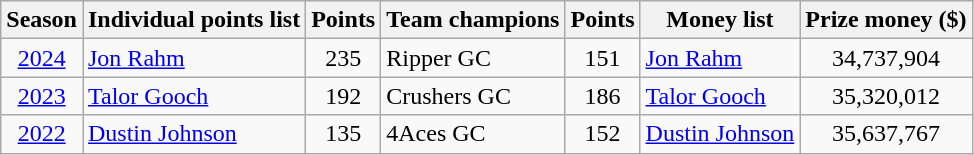<table class="wikitable">
<tr>
<th>Season</th>
<th>Individual points list</th>
<th>Points</th>
<th>Team champions</th>
<th>Points</th>
<th>Money list</th>
<th>Prize money ($)</th>
</tr>
<tr>
<td align=center><a href='#'>2024</a></td>
<td> <a href='#'>Jon Rahm</a></td>
<td align=center>235</td>
<td>Ripper GC</td>
<td align=center>151</td>
<td> <a href='#'>Jon Rahm</a></td>
<td align=center>34,737,904</td>
</tr>
<tr>
<td align=center><a href='#'>2023</a></td>
<td> <a href='#'>Talor Gooch</a></td>
<td align=center>192</td>
<td>Crushers GC</td>
<td align=center>186</td>
<td> <a href='#'>Talor Gooch</a></td>
<td align=center>35,320,012</td>
</tr>
<tr>
<td align=center><a href='#'>2022</a></td>
<td> <a href='#'>Dustin Johnson</a></td>
<td align=center>135</td>
<td>4Aces GC</td>
<td align=center>152</td>
<td> <a href='#'>Dustin Johnson</a></td>
<td align=center>35,637,767</td>
</tr>
</table>
